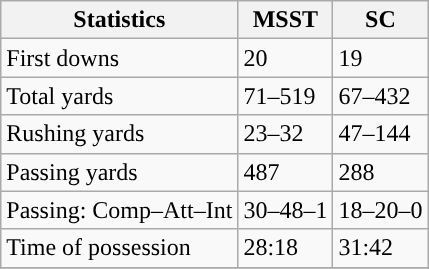<table class="wikitable" style="float: left;">
<tr>
<th>Statistics</th>
<th>MSST</th>
<th>SC</th>
</tr>
<tr>
<td>First downs</td>
<td>20</td>
<td>19</td>
</tr>
<tr>
<td>Total yards</td>
<td>71–519</td>
<td>67–432</td>
</tr>
<tr>
<td>Rushing yards</td>
<td>23–32</td>
<td>47–144</td>
</tr>
<tr>
<td>Passing yards</td>
<td>487</td>
<td>288</td>
</tr>
<tr>
<td>Passing: Comp–Att–Int</td>
<td>30–48–1</td>
<td>18–20–0</td>
</tr>
<tr>
<td>Time of possession</td>
<td>28:18</td>
<td>31:42</td>
</tr>
<tr>
</tr>
</table>
